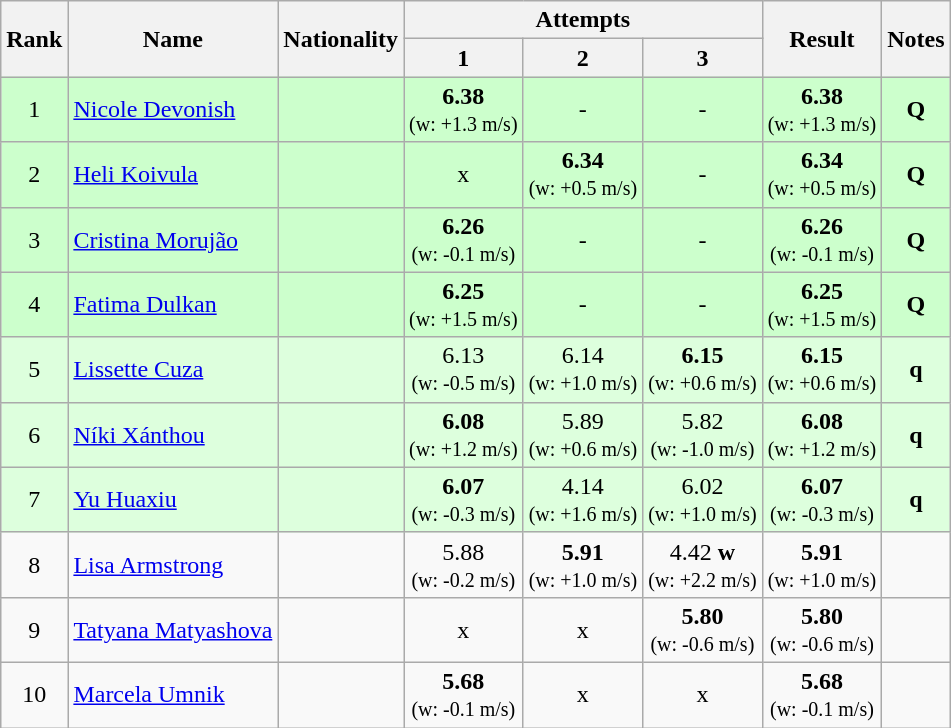<table class="wikitable sortable" style="text-align:center">
<tr>
<th rowspan=2>Rank</th>
<th rowspan=2>Name</th>
<th rowspan=2>Nationality</th>
<th colspan=3>Attempts</th>
<th rowspan=2>Result</th>
<th rowspan=2>Notes</th>
</tr>
<tr>
<th>1</th>
<th>2</th>
<th>3</th>
</tr>
<tr bgcolor=ccffcc>
<td>1</td>
<td align=left><a href='#'>Nicole Devonish</a></td>
<td align=left></td>
<td><strong>6.38</strong><br><small>(w: +1.3 m/s)</small></td>
<td>-</td>
<td>-</td>
<td><strong>6.38</strong> <br><small>(w: +1.3 m/s)</small></td>
<td><strong>Q</strong></td>
</tr>
<tr bgcolor=ccffcc>
<td>2</td>
<td align=left><a href='#'>Heli Koivula</a></td>
<td align=left></td>
<td>x</td>
<td><strong>6.34</strong><br><small>(w: +0.5 m/s)</small></td>
<td>-</td>
<td><strong>6.34</strong> <br><small>(w: +0.5 m/s)</small></td>
<td><strong>Q</strong></td>
</tr>
<tr bgcolor=ccffcc>
<td>3</td>
<td align=left><a href='#'>Cristina Morujão</a></td>
<td align=left></td>
<td><strong>6.26</strong><br><small>(w: -0.1 m/s)</small></td>
<td>-</td>
<td>-</td>
<td><strong>6.26</strong> <br><small>(w: -0.1 m/s)</small></td>
<td><strong>Q</strong></td>
</tr>
<tr bgcolor=ccffcc>
<td>4</td>
<td align=left><a href='#'>Fatima Dulkan</a></td>
<td align=left></td>
<td><strong>6.25</strong><br><small>(w: +1.5 m/s)</small></td>
<td>-</td>
<td>-</td>
<td><strong>6.25</strong> <br><small>(w: +1.5 m/s)</small></td>
<td><strong>Q</strong></td>
</tr>
<tr bgcolor=ddffdd>
<td>5</td>
<td align=left><a href='#'>Lissette Cuza</a></td>
<td align=left></td>
<td>6.13<br><small>(w: -0.5 m/s)</small></td>
<td>6.14<br><small>(w: +1.0 m/s)</small></td>
<td><strong>6.15</strong><br><small>(w: +0.6 m/s)</small></td>
<td><strong>6.15</strong> <br><small>(w: +0.6 m/s)</small></td>
<td><strong>q</strong></td>
</tr>
<tr bgcolor=ddffdd>
<td>6</td>
<td align=left><a href='#'>Níki Xánthou</a></td>
<td align=left></td>
<td><strong>6.08</strong><br><small>(w: +1.2 m/s)</small></td>
<td>5.89<br><small>(w: +0.6 m/s)</small></td>
<td>5.82<br><small>(w: -1.0 m/s)</small></td>
<td><strong>6.08</strong> <br><small>(w: +1.2 m/s)</small></td>
<td><strong>q</strong></td>
</tr>
<tr bgcolor=ddffdd>
<td>7</td>
<td align=left><a href='#'>Yu Huaxiu</a></td>
<td align=left></td>
<td><strong>6.07</strong><br><small>(w: -0.3 m/s)</small></td>
<td>4.14<br><small>(w: +1.6 m/s)</small></td>
<td>6.02<br><small>(w: +1.0 m/s)</small></td>
<td><strong>6.07</strong> <br><small>(w: -0.3 m/s)</small></td>
<td><strong>q</strong></td>
</tr>
<tr>
<td>8</td>
<td align=left><a href='#'>Lisa Armstrong</a></td>
<td align=left></td>
<td>5.88<br><small>(w: -0.2 m/s)</small></td>
<td><strong>5.91</strong><br><small>(w: +1.0 m/s)</small></td>
<td>4.42 <strong>w</strong> <br><small>(w: +2.2 m/s)</small></td>
<td><strong>5.91</strong> <br><small>(w: +1.0 m/s)</small></td>
<td></td>
</tr>
<tr>
<td>9</td>
<td align=left><a href='#'>Tatyana Matyashova</a></td>
<td align=left></td>
<td>x</td>
<td>x</td>
<td><strong>5.80</strong><br><small>(w: -0.6 m/s)</small></td>
<td><strong>5.80</strong> <br><small>(w: -0.6 m/s)</small></td>
<td></td>
</tr>
<tr>
<td>10</td>
<td align=left><a href='#'>Marcela Umnik</a></td>
<td align=left></td>
<td><strong>5.68</strong><br><small>(w: -0.1 m/s)</small></td>
<td>x</td>
<td>x</td>
<td><strong>5.68</strong> <br><small>(w: -0.1 m/s)</small></td>
<td></td>
</tr>
</table>
